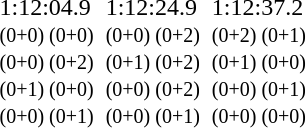<table>
<tr>
<td><br></td>
<td></td>
<td>1:12:04.9<br><small>(0+0) (0+0)<br>(0+0) (0+2)<br>(0+1) (0+0)<br>(0+0) (0+1)</small></td>
<td></td>
<td>1:12:24.9<br><small>(0+0) (0+2)<br>(0+1) (0+2)<br>(0+0) (0+2)<br>(0+0) (0+1)</small></td>
<td></td>
<td>1:12:37.2<br><small>(0+2) (0+1)<br>(0+1) (0+0)<br>(0+0) (0+1)<br>(0+0) (0+0)</small></td>
</tr>
</table>
